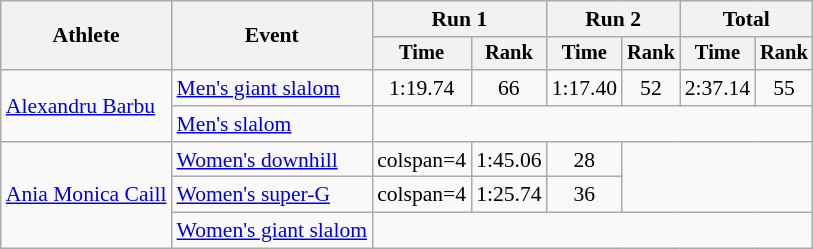<table class="wikitable" style="font-size:90%">
<tr>
<th rowspan=2>Athlete</th>
<th rowspan=2>Event</th>
<th colspan=2>Run 1</th>
<th colspan=2>Run 2</th>
<th colspan=2>Total</th>
</tr>
<tr style="font-size:95%">
<th>Time</th>
<th>Rank</th>
<th>Time</th>
<th>Rank</th>
<th>Time</th>
<th>Rank</th>
</tr>
<tr align=center>
<td align=left rowspan=2><a href='#'>Alexandru Barbu</a></td>
<td align=left><a href='#'>Men's giant slalom</a></td>
<td>1:19.74</td>
<td>66</td>
<td>1:17.40</td>
<td>52</td>
<td>2:37.14</td>
<td>55</td>
</tr>
<tr align=center>
<td align=left><a href='#'>Men's slalom</a></td>
<td colspan=6></td>
</tr>
<tr align=center>
<td align=left rowspan=3><a href='#'>Ania Monica Caill</a></td>
<td align=left><a href='#'>Women's downhill</a></td>
<td>colspan=4 </td>
<td>1:45.06</td>
<td>28</td>
</tr>
<tr align=center>
<td align=left><a href='#'>Women's super-G</a></td>
<td>colspan=4 </td>
<td>1:25.74</td>
<td>36</td>
</tr>
<tr align=center>
<td align=left><a href='#'>Women's giant slalom</a></td>
<td colspan=6></td>
</tr>
</table>
